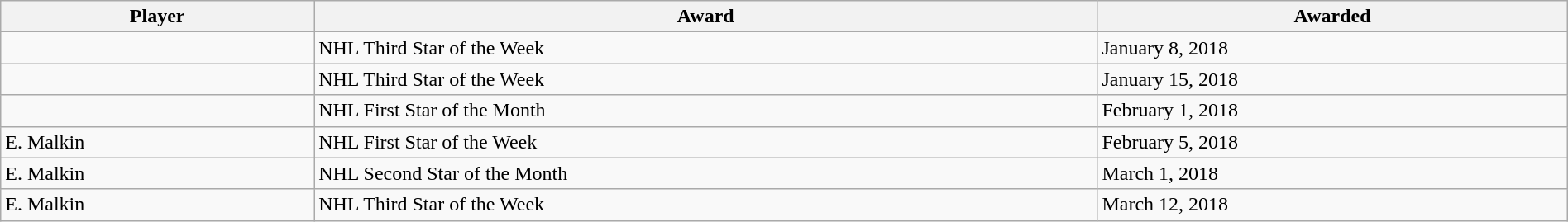<table class="wikitable sortable" style="width:100%;">
<tr>
<th style="width:20%;">Player</th>
<th style="width:50%;">Award</th>
<th style="width:30%;" data-sort-type="date">Awarded</th>
</tr>
<tr>
<td></td>
<td>NHL Third Star of the Week</td>
<td>January 8, 2018</td>
</tr>
<tr>
<td></td>
<td>NHL Third Star of the Week</td>
<td>January 15, 2018</td>
</tr>
<tr>
<td></td>
<td>NHL First Star of the Month</td>
<td>February 1, 2018</td>
</tr>
<tr>
<td>E. Malkin</td>
<td>NHL First Star of the Week</td>
<td>February 5, 2018</td>
</tr>
<tr>
<td>E. Malkin</td>
<td>NHL Second Star of the Month</td>
<td>March 1, 2018</td>
</tr>
<tr>
<td>E. Malkin</td>
<td>NHL Third Star of the Week</td>
<td>March 12, 2018</td>
</tr>
</table>
